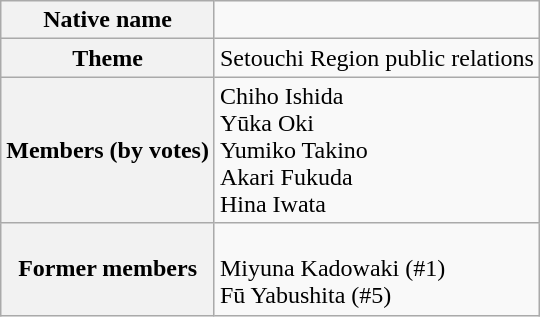<table class="wikitable">
<tr>
<th>Native name</th>
<td></td>
</tr>
<tr>
<th>Theme</th>
<td>Setouchi Region public relations</td>
</tr>
<tr>
<th>Members (by votes)</th>
<td>Chiho Ishida<br>Yūka Oki<br>Yumiko Takino<br>Akari Fukuda<br>Hina Iwata</td>
</tr>
<tr>
<th>Former members</th>
<td><br>Miyuna Kadowaki (#1)<br>Fū Yabushita (#5)</td>
</tr>
</table>
